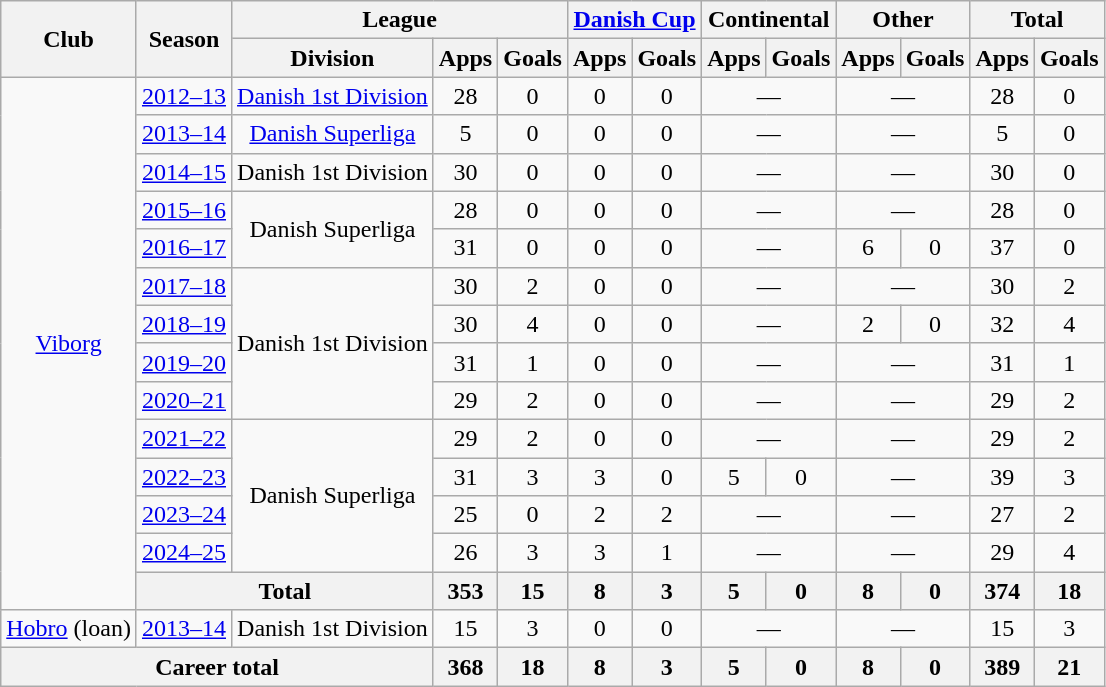<table class=wikitable style=text-align:center>
<tr>
<th rowspan=2>Club</th>
<th rowspan=2>Season</th>
<th colspan=3>League</th>
<th colspan=2><a href='#'>Danish Cup</a></th>
<th colspan=2>Continental</th>
<th colspan=2>Other</th>
<th colspan=2>Total</th>
</tr>
<tr>
<th>Division</th>
<th>Apps</th>
<th>Goals</th>
<th>Apps</th>
<th>Goals</th>
<th>Apps</th>
<th>Goals</th>
<th>Apps</th>
<th>Goals</th>
<th>Apps</th>
<th>Goals</th>
</tr>
<tr>
<td rowspan=14><a href='#'>Viborg</a></td>
<td><a href='#'>2012–13</a></td>
<td><a href='#'>Danish 1st Division</a></td>
<td>28</td>
<td>0</td>
<td>0</td>
<td>0</td>
<td colspan=2>—</td>
<td colspan=2>—</td>
<td>28</td>
<td>0</td>
</tr>
<tr>
<td><a href='#'>2013–14</a></td>
<td><a href='#'>Danish Superliga</a></td>
<td>5</td>
<td>0</td>
<td>0</td>
<td>0</td>
<td colspan=2>—</td>
<td colspan=2>—</td>
<td>5</td>
<td>0</td>
</tr>
<tr>
<td><a href='#'>2014–15</a></td>
<td>Danish 1st Division</td>
<td>30</td>
<td>0</td>
<td>0</td>
<td>0</td>
<td colspan=2>—</td>
<td colspan=2>—</td>
<td>30</td>
<td>0</td>
</tr>
<tr>
<td><a href='#'>2015–16</a></td>
<td rowspan=2>Danish Superliga</td>
<td>28</td>
<td>0</td>
<td>0</td>
<td>0</td>
<td colspan=2>—</td>
<td colspan=2>—</td>
<td>28</td>
<td>0</td>
</tr>
<tr>
<td><a href='#'>2016–17</a></td>
<td>31</td>
<td>0</td>
<td>0</td>
<td>0</td>
<td colspan=2>—</td>
<td>6</td>
<td>0</td>
<td>37</td>
<td>0</td>
</tr>
<tr>
<td><a href='#'>2017–18</a></td>
<td rowspan=4>Danish 1st Division</td>
<td>30</td>
<td>2</td>
<td>0</td>
<td>0</td>
<td colspan=2>—</td>
<td colspan=2>—</td>
<td>30</td>
<td>2</td>
</tr>
<tr>
<td><a href='#'>2018–19</a></td>
<td>30</td>
<td>4</td>
<td>0</td>
<td>0</td>
<td colspan=2>—</td>
<td>2</td>
<td>0</td>
<td>32</td>
<td>4</td>
</tr>
<tr>
<td><a href='#'>2019–20</a></td>
<td>31</td>
<td>1</td>
<td>0</td>
<td>0</td>
<td colspan=2>—</td>
<td colspan=2>—</td>
<td>31</td>
<td>1</td>
</tr>
<tr>
<td><a href='#'>2020–21</a></td>
<td>29</td>
<td>2</td>
<td>0</td>
<td>0</td>
<td colspan=2>—</td>
<td colspan=2>—</td>
<td>29</td>
<td>2</td>
</tr>
<tr>
<td><a href='#'>2021–22</a></td>
<td rowspan=4>Danish Superliga</td>
<td>29</td>
<td>2</td>
<td>0</td>
<td>0</td>
<td colspan=2>—</td>
<td colspan=2>—</td>
<td>29</td>
<td>2</td>
</tr>
<tr>
<td><a href='#'>2022–23</a></td>
<td>31</td>
<td>3</td>
<td>3</td>
<td>0</td>
<td>5</td>
<td>0</td>
<td colspan=2>—</td>
<td>39</td>
<td>3</td>
</tr>
<tr>
<td><a href='#'>2023–24</a></td>
<td>25</td>
<td>0</td>
<td>2</td>
<td>2</td>
<td colspan=2>—</td>
<td colspan=2>—</td>
<td>27</td>
<td>2</td>
</tr>
<tr>
<td><a href='#'>2024–25</a></td>
<td>26</td>
<td>3</td>
<td>3</td>
<td>1</td>
<td colspan=2>—</td>
<td colspan=2>—</td>
<td>29</td>
<td>4</td>
</tr>
<tr>
<th colspan=2>Total</th>
<th>353</th>
<th>15</th>
<th>8</th>
<th>3</th>
<th>5</th>
<th>0</th>
<th>8</th>
<th>0</th>
<th>374</th>
<th>18</th>
</tr>
<tr>
<td><a href='#'>Hobro</a> (loan)</td>
<td><a href='#'>2013–14</a></td>
<td>Danish 1st Division</td>
<td>15</td>
<td>3</td>
<td>0</td>
<td>0</td>
<td colspan=2>—</td>
<td colspan=2>—</td>
<td>15</td>
<td>3</td>
</tr>
<tr>
<th colspan=3>Career total</th>
<th>368</th>
<th>18</th>
<th>8</th>
<th>3</th>
<th>5</th>
<th>0</th>
<th>8</th>
<th>0</th>
<th>389</th>
<th>21</th>
</tr>
</table>
